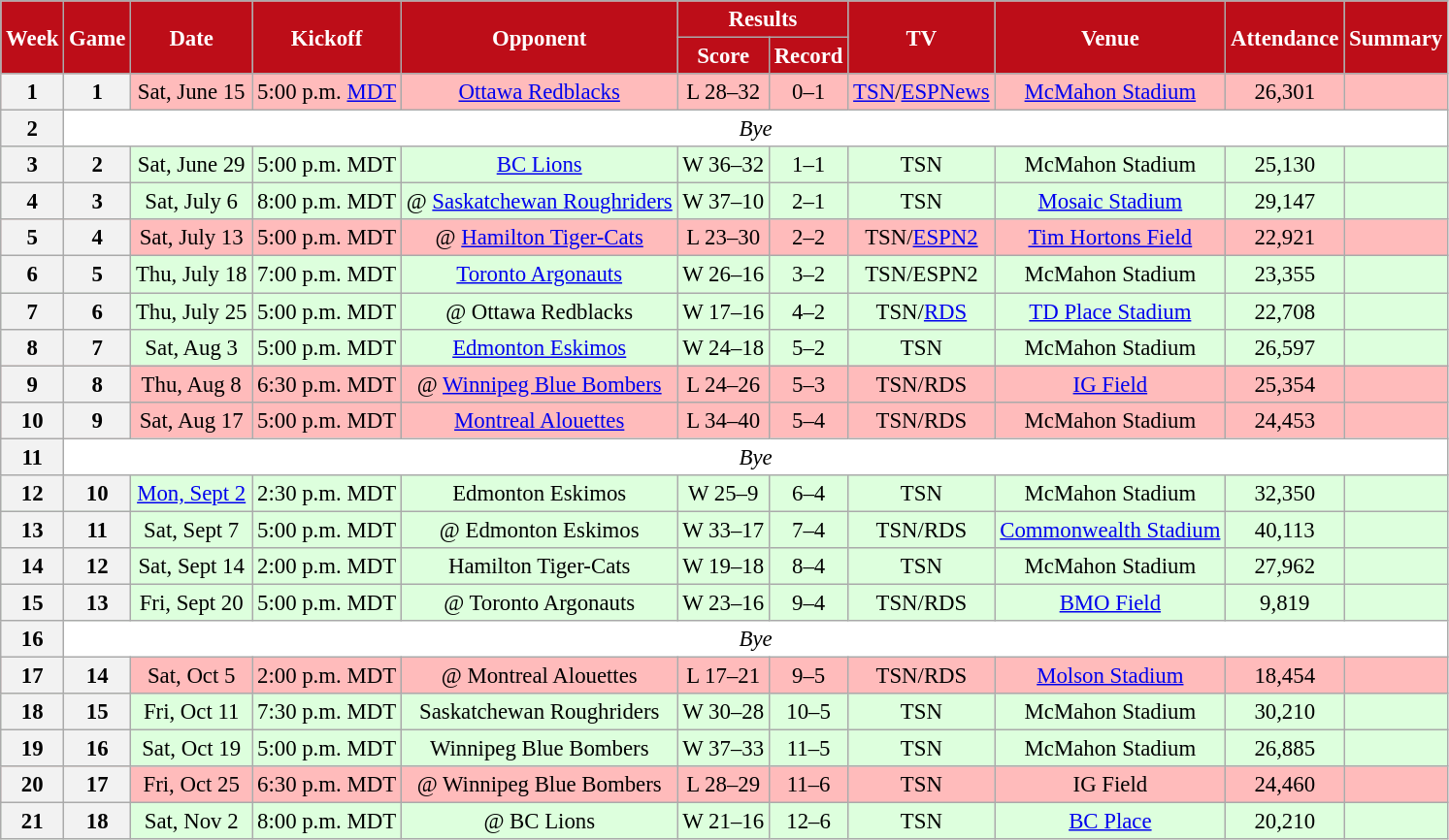<table class="wikitable" style="font-size: 95%;">
<tr>
<th style="background:#BD0D18;color:#FFFFFF;" rowspan=2>Week</th>
<th style="background:#BD0D18;color:#FFFFFF;" rowspan=2>Game</th>
<th style="background:#BD0D18;color:#FFFFFF;" rowspan=2>Date</th>
<th style="background:#BD0D18;color:#FFFFFF;" rowspan=2>Kickoff</th>
<th style="background:#BD0D18;color:#FFFFFF;" rowspan=2>Opponent</th>
<th style="background:#BD0D18;color:#FFFFFF;" colspan=2>Results</th>
<th style="background:#BD0D18;color:#FFFFFF;" rowspan=2>TV</th>
<th style="background:#BD0D18;color:#FFFFFF;" rowspan=2>Venue</th>
<th style="background:#BD0D18;color:#FFFFFF;" rowspan=2>Attendance</th>
<th style="background:#BD0D18;color:#FFFFFF;" rowspan=2>Summary</th>
</tr>
<tr>
<th style="background:#BD0D18;color:#FFFFFF;">Score</th>
<th style="background:#BD0D18;color:#FFFFFF;">Record</th>
</tr>
<tr align="center" bgcolor="ffbbbb">
<th align="center"><strong>1</strong></th>
<th align="center"><strong>1</strong></th>
<td align="center">Sat, June 15</td>
<td align="center">5:00 p.m. <a href='#'>MDT</a></td>
<td align="center"><a href='#'>Ottawa Redblacks</a></td>
<td align="center">L 28–32</td>
<td align="center">0–1</td>
<td align="center"><a href='#'>TSN</a>/<a href='#'>ESPNews</a></td>
<td align="center"><a href='#'>McMahon Stadium</a></td>
<td align="center">26,301</td>
<td align="center"></td>
</tr>
<tr align="center" bgcolor="ffffff">
<th align="center"><strong>2</strong></th>
<td colspan=10 align="center" valign="middle"><em>Bye</em></td>
</tr>
<tr align="center" bgcolor="ddffdd">
<th align="center"><strong>3</strong></th>
<th align="center"><strong>2</strong></th>
<td align="center">Sat, June 29</td>
<td align="center">5:00 p.m. MDT</td>
<td align="center"><a href='#'>BC Lions</a></td>
<td align="center">W 36–32</td>
<td align="center">1–1</td>
<td align="center">TSN</td>
<td align="center">McMahon Stadium</td>
<td align="center">25,130</td>
<td align="center"></td>
</tr>
<tr align="center" bgcolor="ddffdd">
<th align="center"><strong>4</strong></th>
<th align="center"><strong>3</strong></th>
<td align="center">Sat, July 6</td>
<td align="center">8:00 p.m. MDT</td>
<td align="center">@ <a href='#'>Saskatchewan Roughriders</a></td>
<td align="center">W 37–10</td>
<td align="center">2–1</td>
<td align="center">TSN</td>
<td align="center"><a href='#'>Mosaic Stadium</a></td>
<td align="center">29,147</td>
<td align="center"></td>
</tr>
<tr align="center" bgcolor="ffbbbb">
<th align="center"><strong>5</strong></th>
<th align="center"><strong>4</strong></th>
<td align="center">Sat, July 13</td>
<td align="center">5:00 p.m. MDT</td>
<td align="center">@ <a href='#'>Hamilton Tiger-Cats</a></td>
<td align="center">L 23–30</td>
<td align="center">2–2</td>
<td align="center">TSN/<a href='#'>ESPN2</a></td>
<td align="center"><a href='#'>Tim Hortons Field</a></td>
<td align="center">22,921</td>
<td align="center"></td>
</tr>
<tr align="center" bgcolor="ddffdd">
<th align="center"><strong>6</strong></th>
<th align="center"><strong>5</strong></th>
<td align="center">Thu, July 18</td>
<td align="center">7:00 p.m. MDT</td>
<td align="center"><a href='#'>Toronto Argonauts</a></td>
<td align="center">W 26–16</td>
<td align="center">3–2</td>
<td align="center">TSN/ESPN2</td>
<td align="center">McMahon Stadium</td>
<td align="center">23,355</td>
<td align="center"></td>
</tr>
<tr align="center" bgcolor="ddffdd">
<th align="center"><strong>7</strong></th>
<th align="center"><strong>6</strong></th>
<td align="center">Thu, July 25</td>
<td align="center">5:00 p.m. MDT</td>
<td align="center">@ Ottawa Redblacks</td>
<td align="center">W 17–16</td>
<td align="center">4–2</td>
<td align="center">TSN/<a href='#'>RDS</a></td>
<td align="center"><a href='#'>TD Place Stadium</a></td>
<td align="center">22,708</td>
<td align="center"></td>
</tr>
<tr align="center" bgcolor="ddffdd">
<th align="center"><strong>8</strong></th>
<th align="center"><strong>7</strong></th>
<td align="center">Sat, Aug 3</td>
<td align="center">5:00 p.m. MDT</td>
<td align="center"><a href='#'>Edmonton Eskimos</a></td>
<td align="center">W 24–18</td>
<td align="center">5–2</td>
<td align="center">TSN</td>
<td align="center">McMahon Stadium</td>
<td align="center">26,597</td>
<td align="center"></td>
</tr>
<tr align="center" bgcolor="ffbbbb">
<th align="center"><strong>9</strong></th>
<th align="center"><strong>8</strong></th>
<td align="center">Thu, Aug 8</td>
<td align="center">6:30 p.m. MDT</td>
<td align="center">@ <a href='#'>Winnipeg Blue Bombers</a></td>
<td align="center">L 24–26</td>
<td align="center">5–3</td>
<td align="center">TSN/RDS</td>
<td align="center"><a href='#'>IG Field</a></td>
<td align="center">25,354</td>
<td align="center"></td>
</tr>
<tr align="center" bgcolor="ffbbbb">
<th align="center"><strong>10</strong></th>
<th align="center"><strong>9</strong></th>
<td align="center">Sat, Aug 17</td>
<td align="center">5:00 p.m. MDT</td>
<td align="center"><a href='#'>Montreal Alouettes</a></td>
<td align="center">L 34–40 </td>
<td align="center">5–4</td>
<td align="center">TSN/RDS</td>
<td align="center">McMahon Stadium</td>
<td align="center">24,453</td>
<td align="center"></td>
</tr>
<tr align="center" bgcolor="ffffff">
<th align="center"><strong>11</strong></th>
<td colspan=10 align="center" valign="middle"><em>Bye</em></td>
</tr>
<tr align="center" bgcolor="ddffdd">
<th align="center"><strong>12</strong></th>
<th align="center"><strong>10</strong></th>
<td align="center"><a href='#'>Mon, Sept 2</a></td>
<td align="center">2:30 p.m. MDT</td>
<td align="center">Edmonton Eskimos</td>
<td align="center">W 25–9</td>
<td align="center">6–4</td>
<td align="center">TSN</td>
<td align="center">McMahon Stadium</td>
<td align="center">32,350</td>
<td align="center"></td>
</tr>
<tr align="center" bgcolor="ddffdd">
<th align="center"><strong>13</strong></th>
<th align="center"><strong>11</strong></th>
<td align="center">Sat, Sept 7</td>
<td align="center">5:00 p.m. MDT</td>
<td align="center">@ Edmonton Eskimos</td>
<td align="center">W 33–17</td>
<td align="center">7–4</td>
<td align="center">TSN/RDS</td>
<td align="center"><a href='#'>Commonwealth Stadium</a></td>
<td align="center">40,113</td>
<td align="center"></td>
</tr>
<tr align="center" bgcolor="ddffdd">
<th align="center"><strong>14</strong></th>
<th align="center"><strong>12</strong></th>
<td align="center">Sat, Sept 14</td>
<td align="center">2:00 p.m. MDT</td>
<td align="center">Hamilton Tiger-Cats</td>
<td align="center">W 19–18</td>
<td align="center">8–4</td>
<td align="center">TSN</td>
<td align="center">McMahon Stadium</td>
<td align="center">27,962</td>
<td align="center"></td>
</tr>
<tr align="center" bgcolor="ddffdd">
<th align="center"><strong>15</strong></th>
<th align="center"><strong>13</strong></th>
<td align="center">Fri, Sept 20</td>
<td align="center">5:00 p.m. MDT</td>
<td align="center">@ Toronto Argonauts</td>
<td align="center">W 23–16</td>
<td align="center">9–4</td>
<td align="center">TSN/RDS</td>
<td align="center"><a href='#'>BMO Field</a></td>
<td align="center">9,819</td>
<td align="center"></td>
</tr>
<tr align="center" bgcolor="ffffff">
<th align="center"><strong>16</strong></th>
<td colspan=10 align="center" valign="middle"><em>Bye</em></td>
</tr>
<tr align="center" bgcolor="ffbbbb">
<th align="center"><strong>17</strong></th>
<th align="center"><strong>14</strong></th>
<td align="center">Sat, Oct 5</td>
<td align="center">2:00 p.m. MDT</td>
<td align="center">@ Montreal Alouettes</td>
<td align="center">L 17–21</td>
<td align="center">9–5</td>
<td align="center">TSN/RDS</td>
<td align="center"><a href='#'>Molson Stadium</a></td>
<td align="center">18,454</td>
<td align="center"></td>
</tr>
<tr align="center" bgcolor="ddffdd">
<th align="center"><strong>18</strong></th>
<th align="center"><strong>15</strong></th>
<td align="center">Fri, Oct 11</td>
<td align="center">7:30 p.m. MDT</td>
<td align="center">Saskatchewan Roughriders</td>
<td align="center">W 30–28</td>
<td align="center">10–5</td>
<td align="center">TSN</td>
<td align="center">McMahon Stadium</td>
<td align="center">30,210</td>
<td align="center"></td>
</tr>
<tr align="center" bgcolor="ddffdd">
<th align="center"><strong>19</strong></th>
<th align="center"><strong>16</strong></th>
<td align="center">Sat, Oct 19</td>
<td align="center">5:00 p.m. MDT</td>
<td align="center">Winnipeg Blue Bombers</td>
<td align="center">W 37–33</td>
<td align="center">11–5</td>
<td align="center">TSN</td>
<td align="center">McMahon Stadium</td>
<td align="center">26,885</td>
<td align="center"></td>
</tr>
<tr align="center" bgcolor="ffbbbb">
<th align="center"><strong>20</strong></th>
<th align="center"><strong>17</strong></th>
<td align="center">Fri, Oct 25</td>
<td align="center">6:30 p.m. MDT</td>
<td align="center">@ Winnipeg Blue Bombers</td>
<td align="center">L 28–29</td>
<td align="center">11–6</td>
<td align="center">TSN</td>
<td align="center">IG Field</td>
<td align="center">24,460</td>
<td align="center"></td>
</tr>
<tr align="center" bgcolor="ddffdd">
<th align="center"><strong>21</strong></th>
<th align="center"><strong>18</strong></th>
<td align="center">Sat, Nov 2</td>
<td align="center">8:00 p.m. MDT</td>
<td align="center">@ BC Lions</td>
<td align="center">W 21–16</td>
<td align="center">12–6</td>
<td align="center">TSN</td>
<td align="center"><a href='#'>BC Place</a></td>
<td align="center">20,210</td>
<td align="center"></td>
</tr>
</table>
